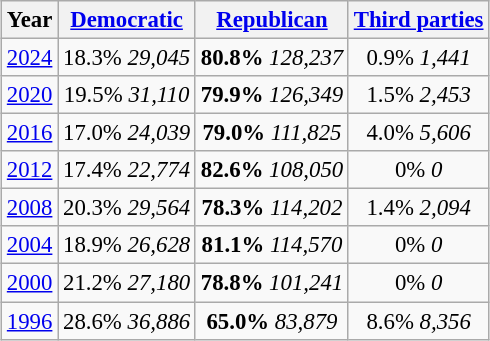<table class="wikitable" style="float:center; margin:1em; font-size:95%;">
<tr>
<th>Year</th>
<th><a href='#'>Democratic</a></th>
<th><a href='#'>Republican</a></th>
<th><a href='#'>Third parties</a></th>
</tr>
<tr>
<td align="center" ><a href='#'>2024</a></td>
<td align="center" >18.3% <em>29,045</em></td>
<td align="center" ><strong>80.8%</strong> <em>128,237</em></td>
<td align="center" >0.9% <em>1,441</em></td>
</tr>
<tr>
<td align="center" ><a href='#'>2020</a></td>
<td align="center" >19.5% <em>31,110</em></td>
<td align="center" ><strong>79.9%</strong> <em>126,349</em></td>
<td align="center" >1.5% <em>2,453</em></td>
</tr>
<tr>
<td align="center" ><a href='#'>2016</a></td>
<td align="center" >17.0% <em>24,039</em></td>
<td align="center" ><strong>79.0%</strong> <em>111,825</em></td>
<td align="center" >4.0% <em>5,606</em></td>
</tr>
<tr>
<td align="center" ><a href='#'>2012</a></td>
<td align="center" >17.4% <em>22,774</em></td>
<td align="center" ><strong>82.6%</strong> <em>108,050</em></td>
<td align="center" >0% <em>0</em></td>
</tr>
<tr>
<td align="center" ><a href='#'>2008</a></td>
<td align="center" >20.3% <em>29,564</em></td>
<td align="center" ><strong>78.3%</strong> <em>114,202</em></td>
<td align="center" >1.4% <em>2,094</em></td>
</tr>
<tr>
<td align="center" ><a href='#'>2004</a></td>
<td align="center" >18.9% <em>26,628</em></td>
<td align="center" ><strong>81.1%</strong> <em>114,570</em></td>
<td align="center" >0% <em>0</em></td>
</tr>
<tr>
<td align="center" ><a href='#'>2000</a></td>
<td align="center" >21.2% <em>27,180</em></td>
<td align="center" ><strong>78.8%</strong> <em>101,241</em></td>
<td align="center" >0% <em>0</em></td>
</tr>
<tr>
<td align="center" ><a href='#'>1996</a></td>
<td align="center" >28.6% <em>36,886</em></td>
<td align="center" ><strong>65.0%</strong> <em>83,879</em></td>
<td align="center" >8.6% <em>8,356</em></td>
</tr>
</table>
